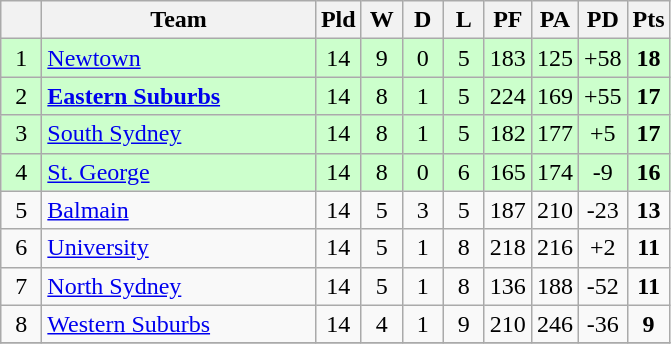<table class="wikitable" style="text-align:center;">
<tr>
<th width=20 abbr="Position"></th>
<th width=175>Team</th>
<th width=20 abbr="Played">Pld</th>
<th width=20 abbr="Won">W</th>
<th width=20 abbr="Drawn">D</th>
<th width=20 abbr="Lost">L</th>
<th width=20 abbr="Points for">PF</th>
<th width=20 abbr="Points against">PA</th>
<th width=20 abbr="Points difference">PD</th>
<th width=20 abbr="Points">Pts</th>
</tr>
<tr style="background: #ccffcc;">
<td>1</td>
<td style="text-align:left;"> <a href='#'>Newtown</a></td>
<td>14</td>
<td>9</td>
<td>0</td>
<td>5</td>
<td>183</td>
<td>125</td>
<td>+58</td>
<td><strong>18</strong></td>
</tr>
<tr style="background: #ccffcc;">
<td>2</td>
<td style="text-align:left;"> <strong><a href='#'>Eastern Suburbs</a></strong></td>
<td>14</td>
<td>8</td>
<td>1</td>
<td>5</td>
<td>224</td>
<td>169</td>
<td>+55</td>
<td><strong>17</strong></td>
</tr>
<tr style="background: #ccffcc;">
<td>3</td>
<td style="text-align:left;"> <a href='#'>South Sydney</a></td>
<td>14</td>
<td>8</td>
<td>1</td>
<td>5</td>
<td>182</td>
<td>177</td>
<td>+5</td>
<td><strong>17</strong></td>
</tr>
<tr style="background: #ccffcc;">
<td>4</td>
<td style="text-align:left;"> <a href='#'>St. George</a></td>
<td>14</td>
<td>8</td>
<td>0</td>
<td>6</td>
<td>165</td>
<td>174</td>
<td>-9</td>
<td><strong>16</strong></td>
</tr>
<tr>
<td>5</td>
<td style="text-align:left;"> <a href='#'>Balmain</a></td>
<td>14</td>
<td>5</td>
<td>3</td>
<td>5</td>
<td>187</td>
<td>210</td>
<td>-23</td>
<td><strong>13</strong></td>
</tr>
<tr>
<td>6</td>
<td style="text-align:left;"> <a href='#'>University</a></td>
<td>14</td>
<td>5</td>
<td>1</td>
<td>8</td>
<td>218</td>
<td>216</td>
<td>+2</td>
<td><strong>11</strong></td>
</tr>
<tr>
<td>7</td>
<td style="text-align:left;"> <a href='#'>North Sydney</a></td>
<td>14</td>
<td>5</td>
<td>1</td>
<td>8</td>
<td>136</td>
<td>188</td>
<td>-52</td>
<td><strong>11</strong></td>
</tr>
<tr>
<td>8</td>
<td style="text-align:left;"> <a href='#'>Western Suburbs</a></td>
<td>14</td>
<td>4</td>
<td>1</td>
<td>9</td>
<td>210</td>
<td>246</td>
<td>-36</td>
<td><strong>9</strong></td>
</tr>
<tr>
</tr>
</table>
